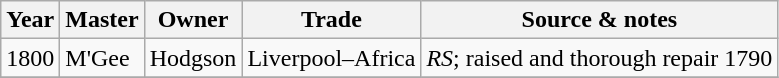<table class=" wikitable">
<tr>
<th>Year</th>
<th>Master</th>
<th>Owner</th>
<th>Trade</th>
<th>Source & notes</th>
</tr>
<tr>
<td>1800</td>
<td>M'Gee</td>
<td>Hodgson</td>
<td>Liverpool–Africa</td>
<td><em>RS</em>; raised and thorough repair 1790</td>
</tr>
<tr>
</tr>
</table>
